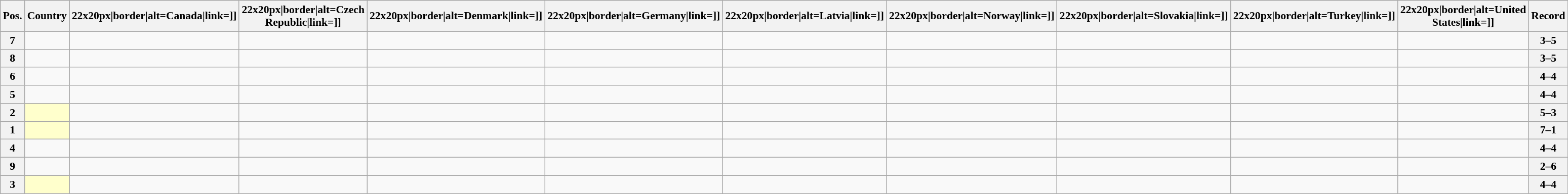<table class="wikitable sortable nowrap" style="text-align:center; font-size:0.9em">
<tr>
<th>Pos.</th>
<th>Country</th>
<th [[Image:>22x20px|border|alt=Canada|link=]]</th>
<th [[Image:>22x20px|border|alt=Czech Republic|link=]]</th>
<th [[Image:>22x20px|border|alt=Denmark|link=]]</th>
<th [[Image:>22x20px|border|alt=Germany|link=]]</th>
<th [[Image:>22x20px|border|alt=Latvia|link=]]</th>
<th [[Image:>22x20px|border|alt=Norway|link=]]</th>
<th [[Image:>22x20px|border|alt=Slovakia|link=]]</th>
<th [[Image:>22x20px|border|alt=Turkey|link=]]</th>
<th [[Image:>22x20px|border|alt=United States|link=]]</th>
<th>Record</th>
</tr>
<tr>
<th>7</th>
<td style="text-align:left;"></td>
<td></td>
<td></td>
<td></td>
<td></td>
<td></td>
<td></td>
<td></td>
<td></td>
<td></td>
<th>3–5</th>
</tr>
<tr>
<th>8</th>
<td style="text-align:left;"></td>
<td></td>
<td></td>
<td></td>
<td></td>
<td></td>
<td></td>
<td></td>
<td></td>
<td></td>
<th>3–5</th>
</tr>
<tr>
<th>6</th>
<td style="text-align:left;"></td>
<td></td>
<td></td>
<td></td>
<td></td>
<td></td>
<td></td>
<td></td>
<td></td>
<td></td>
<th>4–4</th>
</tr>
<tr>
<th>5</th>
<td style="text-align:left;"></td>
<td></td>
<td></td>
<td></td>
<td></td>
<td></td>
<td></td>
<td></td>
<td></td>
<td></td>
<th>4–4</th>
</tr>
<tr>
<th>2</th>
<td style="text-align:left; background:#ffffcc;"></td>
<td></td>
<td></td>
<td></td>
<td></td>
<td></td>
<td></td>
<td></td>
<td></td>
<td></td>
<th>5–3</th>
</tr>
<tr>
<th>1</th>
<td style="text-align:left; background:#ffffcc;"></td>
<td></td>
<td></td>
<td></td>
<td></td>
<td></td>
<td></td>
<td></td>
<td></td>
<td></td>
<th>7–1</th>
</tr>
<tr>
<th>4</th>
<td style="text-align:left;"></td>
<td></td>
<td></td>
<td></td>
<td></td>
<td></td>
<td></td>
<td></td>
<td></td>
<td></td>
<th>4–4</th>
</tr>
<tr>
<th>9</th>
<td style="text-align:left;"></td>
<td></td>
<td></td>
<td></td>
<td></td>
<td></td>
<td></td>
<td></td>
<td></td>
<td></td>
<th>2–6</th>
</tr>
<tr>
<th>3</th>
<td style="text-align:left; background:#ffffcc;"></td>
<td></td>
<td></td>
<td></td>
<td></td>
<td></td>
<td></td>
<td></td>
<td></td>
<td></td>
<th>4–4</th>
</tr>
</table>
